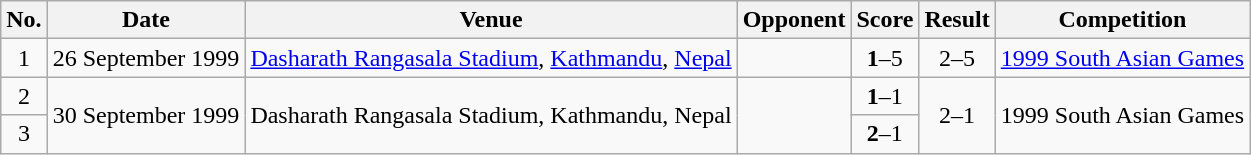<table class="wikitable plainrowheaders sortable">
<tr>
<th scope="col">No.</th>
<th scope="col">Date</th>
<th scope="col">Venue</th>
<th scope="col">Opponent</th>
<th scope="col">Score</th>
<th scope="col">Result</th>
<th scope="col">Competition</th>
</tr>
<tr>
<td align="center">1</td>
<td>26 September 1999</td>
<td><a href='#'>Dasharath Rangasala Stadium</a>, <a href='#'>Kathmandu</a>, <a href='#'>Nepal</a></td>
<td></td>
<td align="center"><strong>1</strong>–5</td>
<td align="center">2–5</td>
<td><a href='#'>1999 South Asian Games</a></td>
</tr>
<tr>
<td align="center">2</td>
<td rowspan="2">30 September 1999</td>
<td rowspan="2">Dasharath Rangasala Stadium, Kathmandu, Nepal</td>
<td rowspan="2"></td>
<td align="center"><strong>1</strong>–1</td>
<td rowspan="2" align="center">2–1</td>
<td rowspan="2">1999 South Asian Games</td>
</tr>
<tr>
<td align="center">3</td>
<td align="center"><strong>2</strong>–1</td>
</tr>
</table>
